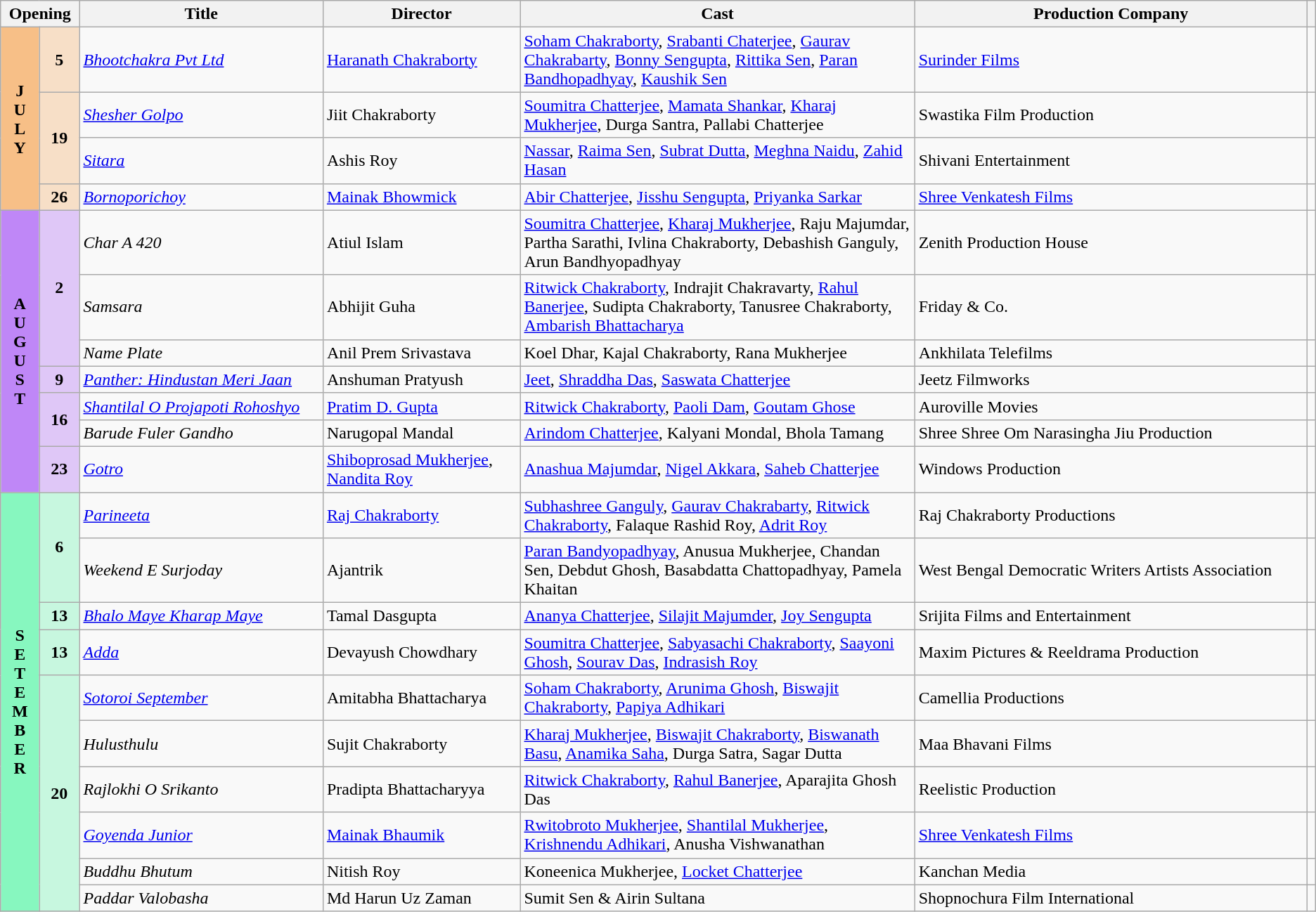<table class="wikitable sortable">
<tr>
<th colspan="2" style="width:6%;">Opening</th>
<th>Title</th>
<th style="width:15%;">Director</th>
<th style="width:30%;">Cast</th>
<th>Production Company</th>
<th></th>
</tr>
<tr>
<th rowspan="4" style="text-align:center; background:#f7bf87">J<br>U<br>L<br>Y</th>
<td rowspan="1" style="text-align:center; background:#f7dfc7"><strong>5</strong></td>
<td><em><a href='#'>Bhootchakra Pvt Ltd</a></em></td>
<td><a href='#'>Haranath Chakraborty</a></td>
<td><a href='#'>Soham Chakraborty</a>, <a href='#'>Srabanti Chaterjee</a>, <a href='#'>Gaurav Chakrabarty</a>, <a href='#'>Bonny Sengupta</a>, <a href='#'>Rittika Sen</a>, <a href='#'>Paran Bandhopadhyay</a>, <a href='#'>Kaushik Sen</a></td>
<td><a href='#'>Surinder Films</a></td>
<td></td>
</tr>
<tr>
<td rowspan="2" style="text-align:center; background:#f7dfc7"><strong>19</strong></td>
<td><em><a href='#'>Shesher Golpo</a></em></td>
<td>Jiit Chakraborty</td>
<td><a href='#'>Soumitra Chatterjee</a>, <a href='#'>Mamata Shankar</a>, <a href='#'>Kharaj Mukherjee</a>, Durga Santra, Pallabi Chatterjee</td>
<td>Swastika Film Production</td>
<td></td>
</tr>
<tr>
<td><em><a href='#'>Sitara</a></em></td>
<td>Ashis Roy</td>
<td><a href='#'>Nassar</a>, <a href='#'>Raima Sen</a>, <a href='#'>Subrat Dutta</a>, <a href='#'>Meghna Naidu</a>, <a href='#'>Zahid Hasan</a></td>
<td>Shivani Entertainment</td>
<td></td>
</tr>
<tr>
<td rowspan="1" style="text-align:center; background:#f7dfc7"><strong>26</strong></td>
<td><em><a href='#'>Bornoporichoy</a></em></td>
<td><a href='#'>Mainak Bhowmick</a></td>
<td><a href='#'>Abir Chatterjee</a>, <a href='#'>Jisshu Sengupta</a>, <a href='#'>Priyanka Sarkar</a></td>
<td><a href='#'>Shree Venkatesh Films</a></td>
<td></td>
</tr>
<tr>
<th rowspan="7" style="text-align:center; background:#bf87f7">A<br>U<br>G<br>U<br>S<br>T</th>
<td rowspan="3" style="text-align:center; background:#dfc7f7"><strong>2</strong></td>
<td><em>Char A 420</em></td>
<td>Atiul Islam</td>
<td><a href='#'>Soumitra Chatterjee</a>, <a href='#'>Kharaj Mukherjee</a>, Raju Majumdar, Partha Sarathi, Ivlina Chakraborty, Debashish Ganguly, Arun Bandhyopadhyay</td>
<td>Zenith Production House</td>
<td></td>
</tr>
<tr>
<td><em>Samsara</em></td>
<td>Abhijit Guha</td>
<td><a href='#'>Ritwick Chakraborty</a>, Indrajit Chakravarty, <a href='#'>Rahul Banerjee</a>, Sudipta Chakraborty, Tanusree Chakraborty, <a href='#'>Ambarish Bhattacharya</a></td>
<td>Friday & Co.</td>
<td></td>
</tr>
<tr>
<td><em>Name Plate</em></td>
<td>Anil Prem Srivastava</td>
<td>Koel Dhar, Kajal Chakraborty, Rana Mukherjee</td>
<td>Ankhilata Telefilms</td>
<td></td>
</tr>
<tr>
<td rowspan="1" style="text-align:center; background:#dfc7f7"><strong>9</strong></td>
<td><em><a href='#'>Panther: Hindustan Meri Jaan</a></em></td>
<td>Anshuman Pratyush</td>
<td><a href='#'>Jeet</a>, <a href='#'>Shraddha Das</a>, <a href='#'>Saswata Chatterjee</a></td>
<td>Jeetz Filmworks</td>
<td></td>
</tr>
<tr>
<td rowspan="2" style="text-align:center; background:#dfc7f7"><strong>16</strong></td>
<td><em><a href='#'>Shantilal O Projapoti Rohoshyo</a></em></td>
<td><a href='#'>Pratim D. Gupta</a></td>
<td><a href='#'>Ritwick Chakraborty</a>, <a href='#'>Paoli Dam</a>, <a href='#'>Goutam Ghose</a></td>
<td>Auroville Movies</td>
<td></td>
</tr>
<tr>
<td><em>Barude Fuler Gandho</em></td>
<td>Narugopal Mandal</td>
<td><a href='#'>Arindom Chatterjee</a>, Kalyani Mondal, Bhola Tamang</td>
<td>Shree Shree Om Narasingha Jiu Production</td>
<td></td>
</tr>
<tr>
<td rowspan="1" style="text-align:center; background:#dfc7f7"><strong>23</strong></td>
<td><em><a href='#'>Gotro</a></em></td>
<td><a href='#'>Shiboprosad Mukherjee</a>, <a href='#'>Nandita Roy</a></td>
<td><a href='#'>Anashua Majumdar</a>, <a href='#'>Nigel Akkara</a>, <a href='#'>Saheb Chatterjee</a></td>
<td>Windows Production</td>
<td></td>
</tr>
<tr>
<th rowspan="10" style="text-align:center; background:#87f7bf">S<br>E<br>T<br>E<br>M<br>B<br>E<br>R</th>
<td rowspan="2" style="text-align:center; background:#c7f7df"><strong>6</strong></td>
<td><em><a href='#'>Parineeta</a></em></td>
<td><a href='#'>Raj Chakraborty</a></td>
<td><a href='#'>Subhashree Ganguly</a>, <a href='#'>Gaurav Chakrabarty</a>, <a href='#'>Ritwick Chakraborty</a>, Falaque Rashid Roy, <a href='#'>Adrit Roy</a> <br></td>
<td>Raj Chakraborty Productions</td>
<td></td>
</tr>
<tr>
<td><em>Weekend E Surjoday</em></td>
<td>Ajantrik</td>
<td><a href='#'>Paran Bandyopadhyay</a>, Anusua Mukherjee, Chandan Sen, Debdut Ghosh, Basabdatta Chattopadhyay, Pamela Khaitan</td>
<td>West Bengal Democratic Writers Artists Association</td>
<td></td>
</tr>
<tr>
<td rowspan="1" style="text-align:center; background:#c7f7df"><strong>13</strong></td>
<td><em><a href='#'>Bhalo Maye Kharap Maye</a></em></td>
<td>Tamal Dasgupta</td>
<td><a href='#'>Ananya Chatterjee</a>, <a href='#'>Silajit Majumder</a>, <a href='#'>Joy Sengupta</a></td>
<td>Srijita Films and Entertainment</td>
<td></td>
</tr>
<tr>
<td rowspan="1" style="text-align:center; background:#c7f7df"><strong>13</strong></td>
<td><em><a href='#'>Adda</a></em></td>
<td>Devayush Chowdhary</td>
<td><a href='#'>Soumitra Chatterjee</a>, <a href='#'>Sabyasachi Chakraborty</a>, <a href='#'>Saayoni Ghosh</a>, <a href='#'>Sourav Das</a>, <a href='#'>Indrasish Roy</a> <br></td>
<td>Maxim Pictures & Reeldrama Production</td>
<td></td>
</tr>
<tr>
<td rowspan="6" style="text-align:center; background:#c7f7df"><strong>20</strong></td>
<td><em><a href='#'>Sotoroi September</a></em></td>
<td>Amitabha Bhattacharya</td>
<td><a href='#'>Soham Chakraborty</a>, <a href='#'>Arunima Ghosh</a>, <a href='#'>Biswajit Chakraborty</a>, <a href='#'>Papiya Adhikari</a></td>
<td>Camellia Productions</td>
<td></td>
</tr>
<tr>
<td><em>Hulusthulu</em></td>
<td>Sujit Chakraborty</td>
<td><a href='#'>Kharaj Mukherjee</a>, <a href='#'>Biswajit Chakraborty</a>, <a href='#'>Biswanath Basu</a>, <a href='#'>Anamika Saha</a>, Durga Satra, Sagar Dutta</td>
<td>Maa Bhavani Films</td>
<td></td>
</tr>
<tr>
<td><em>Rajlokhi O Srikanto</em></td>
<td>Pradipta Bhattacharyya</td>
<td><a href='#'>Ritwick Chakraborty</a>, <a href='#'>Rahul Banerjee</a>, Aparajita Ghosh Das</td>
<td>Reelistic Production</td>
<td></td>
</tr>
<tr>
<td><em><a href='#'>Goyenda Junior</a></em></td>
<td><a href='#'>Mainak Bhaumik</a></td>
<td><a href='#'>Rwitobroto Mukherjee</a>, <a href='#'>Shantilal Mukherjee</a>, <a href='#'>Krishnendu Adhikari</a>, Anusha Vishwanathan</td>
<td><a href='#'>Shree Venkatesh Films</a></td>
<td></td>
</tr>
<tr>
<td><em>Buddhu Bhutum</em></td>
<td>Nitish Roy</td>
<td>Koneenica Mukherjee, <a href='#'>Locket Chatterjee</a></td>
<td>Kanchan Media</td>
<td></td>
</tr>
<tr>
<td><em>Paddar Valobasha</em></td>
<td>Md Harun Uz Zaman</td>
<td>Sumit Sen & Airin Sultana</td>
<td>Shopnochura Film International</td>
<td></td>
</tr>
</table>
